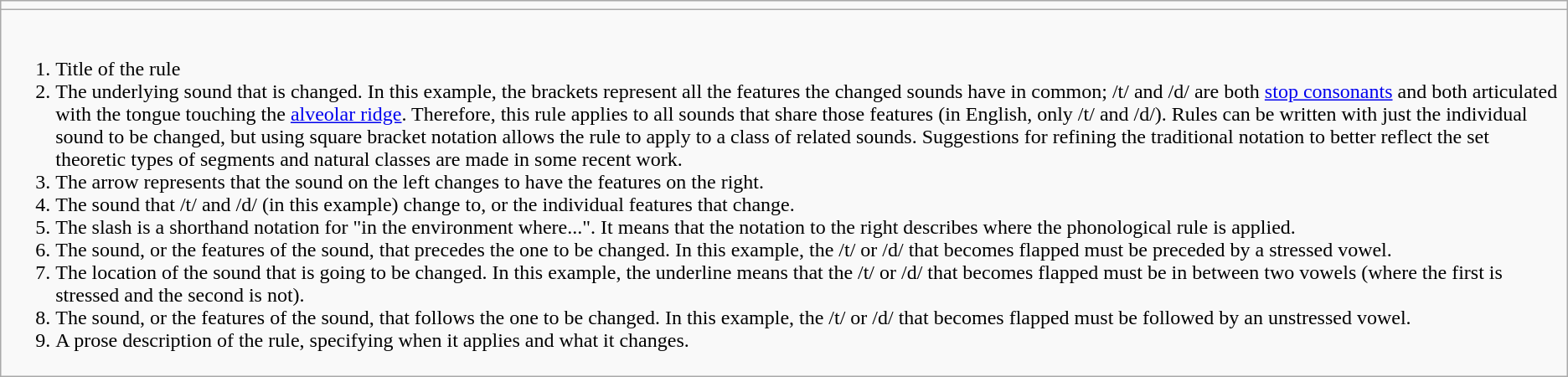<table class="wikitable" border="1">
<tr style="text-align:center;">
<td></td>
</tr>
<tr>
<td><br><ol><li>Title of the rule</li><li>The underlying sound that is changed.  In this example, the brackets represent all the features the changed sounds have in common; /t/ and /d/ are both <a href='#'>stop consonants</a> and both articulated with the tongue touching the <a href='#'>alveolar ridge</a>.  Therefore, this rule applies to all sounds that share those features (in English, only /t/ and /d/).  Rules can be written with just the individual sound to be changed, but using square bracket notation allows the rule to apply to a class of related sounds. Suggestions for refining the traditional notation to better reflect the set theoretic types of segments and natural classes are made in some recent work.</li><li>The arrow represents that the sound on the left changes to have the features on the right.</li><li>The sound that /t/ and /d/ (in this example) change to, or the individual features that change.</li><li>The slash is a shorthand notation for "in the environment where...". It means that the notation to the right describes where the phonological rule is applied.</li><li>The sound, or the features of the sound, that precedes the one to be changed.  In this example, the /t/ or /d/ that becomes flapped must be preceded by a stressed vowel.</li><li>The location of the sound that is going to be changed.  In this example, the underline means that the /t/ or /d/ that becomes flapped must be in between two vowels (where the first is stressed and the second is not).</li><li>The sound, or the features of the sound, that follows the one to be changed.  In this example, the /t/ or /d/ that becomes flapped must be followed by an unstressed vowel.</li><li>A prose description of the rule, specifying when it applies and what it changes.</li></ol></td>
</tr>
</table>
